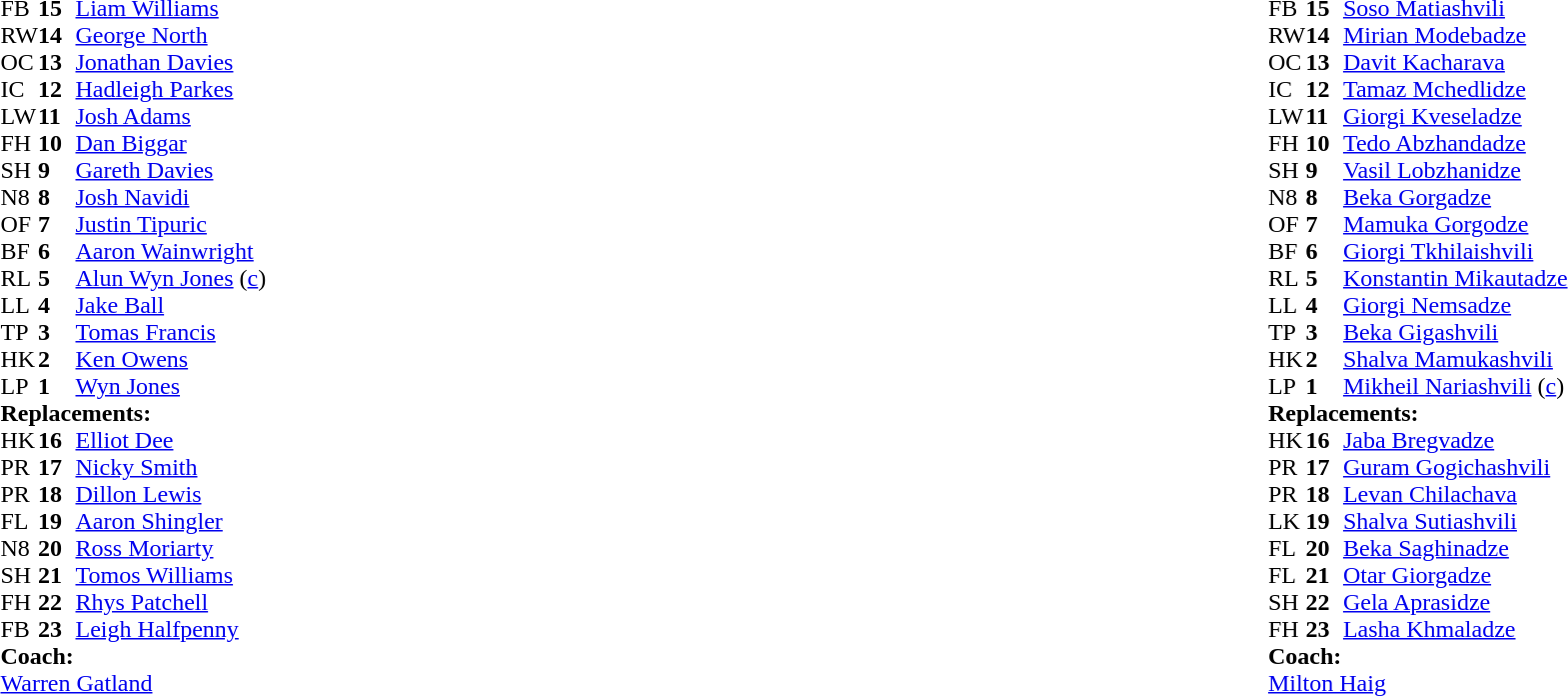<table style="width:100%;">
<tr>
<td style="vertical-align:top; width:50%;"><br><table style="font-size: 100%" cellspacing="0" cellpadding="0">
<tr>
<th width="25"></th>
<th width="25"></th>
</tr>
<tr>
<td>FB</td>
<td><strong>15</strong></td>
<td><a href='#'>Liam Williams</a></td>
<td></td>
<td></td>
</tr>
<tr>
<td>RW</td>
<td><strong>14</strong></td>
<td><a href='#'>George North</a></td>
</tr>
<tr>
<td>OC</td>
<td><strong>13</strong></td>
<td><a href='#'>Jonathan Davies</a></td>
</tr>
<tr>
<td>IC</td>
<td><strong>12</strong></td>
<td><a href='#'>Hadleigh Parkes</a></td>
</tr>
<tr>
<td>LW</td>
<td><strong>11</strong></td>
<td><a href='#'>Josh Adams</a></td>
</tr>
<tr>
<td>FH</td>
<td><strong>10</strong></td>
<td><a href='#'>Dan Biggar</a></td>
<td></td>
<td></td>
</tr>
<tr>
<td>SH</td>
<td><strong>9</strong></td>
<td><a href='#'>Gareth Davies</a></td>
<td></td>
<td></td>
</tr>
<tr>
<td>N8</td>
<td><strong>8</strong></td>
<td><a href='#'>Josh Navidi</a></td>
</tr>
<tr>
<td>OF</td>
<td><strong>7</strong></td>
<td><a href='#'>Justin Tipuric</a></td>
</tr>
<tr>
<td>BF</td>
<td><strong>6</strong></td>
<td><a href='#'>Aaron Wainwright</a></td>
<td></td>
<td></td>
</tr>
<tr>
<td>RL</td>
<td><strong>5</strong></td>
<td><a href='#'>Alun Wyn Jones</a> (<a href='#'>c</a>)</td>
</tr>
<tr>
<td>LL</td>
<td><strong>4</strong></td>
<td><a href='#'>Jake Ball</a></td>
<td></td>
<td></td>
</tr>
<tr>
<td>TP</td>
<td><strong>3</strong></td>
<td><a href='#'>Tomas Francis</a></td>
<td></td>
<td></td>
</tr>
<tr>
<td>HK</td>
<td><strong>2</strong></td>
<td><a href='#'>Ken Owens</a></td>
<td></td>
<td></td>
</tr>
<tr>
<td>LP</td>
<td><strong>1</strong></td>
<td><a href='#'>Wyn Jones</a></td>
<td></td>
<td></td>
</tr>
<tr>
<td colspan="3"><strong>Replacements:</strong></td>
</tr>
<tr>
<td>HK</td>
<td><strong>16</strong></td>
<td><a href='#'>Elliot Dee</a></td>
<td></td>
<td></td>
</tr>
<tr>
<td>PR</td>
<td><strong>17</strong></td>
<td><a href='#'>Nicky Smith</a></td>
<td></td>
<td></td>
</tr>
<tr>
<td>PR</td>
<td><strong>18</strong></td>
<td><a href='#'>Dillon Lewis</a></td>
<td></td>
<td></td>
</tr>
<tr>
<td>FL</td>
<td><strong>19</strong></td>
<td><a href='#'>Aaron Shingler</a></td>
<td></td>
<td></td>
</tr>
<tr>
<td>N8</td>
<td><strong>20</strong></td>
<td><a href='#'>Ross Moriarty</a></td>
<td></td>
<td></td>
</tr>
<tr>
<td>SH</td>
<td><strong>21</strong></td>
<td><a href='#'>Tomos Williams</a></td>
<td></td>
<td></td>
</tr>
<tr>
<td>FH</td>
<td><strong>22</strong></td>
<td><a href='#'>Rhys Patchell</a></td>
<td></td>
<td></td>
</tr>
<tr>
<td>FB</td>
<td><strong>23</strong></td>
<td><a href='#'>Leigh Halfpenny</a></td>
<td></td>
<td></td>
</tr>
<tr>
<td colspan="3"><strong>Coach:</strong></td>
</tr>
<tr>
<td colspan="4"> <a href='#'>Warren Gatland</a></td>
</tr>
</table>
</td>
<td style="vertical-align:top"></td>
<td style="vertical-align:top; width:50%;"><br><table cellspacing="0" cellpadding="0" style="font-size:100%; margin:auto;">
<tr>
<th width="25"></th>
<th width="25"></th>
</tr>
<tr>
<td>FB</td>
<td><strong>15</strong></td>
<td><a href='#'>Soso Matiashvili</a></td>
<td></td>
<td></td>
</tr>
<tr>
<td>RW</td>
<td><strong>14</strong></td>
<td><a href='#'>Mirian Modebadze</a></td>
</tr>
<tr>
<td>OC</td>
<td><strong>13</strong></td>
<td><a href='#'>Davit Kacharava</a></td>
</tr>
<tr>
<td>IC</td>
<td><strong>12</strong></td>
<td><a href='#'>Tamaz Mchedlidze</a></td>
</tr>
<tr>
<td>LW</td>
<td><strong>11</strong></td>
<td><a href='#'>Giorgi Kveseladze</a></td>
</tr>
<tr>
<td>FH</td>
<td><strong>10</strong></td>
<td><a href='#'>Tedo Abzhandadze</a></td>
</tr>
<tr>
<td>SH</td>
<td><strong>9</strong></td>
<td><a href='#'>Vasil Lobzhanidze</a></td>
<td></td>
<td></td>
</tr>
<tr>
<td>N8</td>
<td><strong>8</strong></td>
<td><a href='#'>Beka Gorgadze</a></td>
<td></td>
<td></td>
</tr>
<tr>
<td>OF</td>
<td><strong>7</strong></td>
<td><a href='#'>Mamuka Gorgodze</a></td>
</tr>
<tr>
<td>BF</td>
<td><strong>6</strong></td>
<td><a href='#'>Giorgi Tkhilaishvili</a></td>
<td></td>
<td></td>
<td></td>
</tr>
<tr>
<td>RL</td>
<td><strong>5</strong></td>
<td><a href='#'>Konstantin Mikautadze</a></td>
<td></td>
<td></td>
</tr>
<tr>
<td>LL</td>
<td><strong>4</strong></td>
<td><a href='#'>Giorgi Nemsadze</a></td>
</tr>
<tr>
<td>TP</td>
<td><strong>3</strong></td>
<td><a href='#'>Beka Gigashvili</a></td>
<td></td>
<td></td>
<td></td>
</tr>
<tr>
<td>HK</td>
<td><strong>2</strong></td>
<td><a href='#'>Shalva Mamukashvili</a></td>
<td></td>
<td></td>
<td></td>
<td></td>
</tr>
<tr>
<td>LP</td>
<td><strong>1</strong></td>
<td><a href='#'>Mikheil Nariashvili</a> (<a href='#'>c</a>)</td>
<td></td>
<td></td>
</tr>
<tr>
<td colspan="3"><strong>Replacements:</strong></td>
</tr>
<tr>
<td>HK</td>
<td><strong>16</strong></td>
<td><a href='#'>Jaba Bregvadze</a></td>
<td></td>
<td></td>
</tr>
<tr>
<td>PR</td>
<td><strong>17</strong></td>
<td><a href='#'>Guram Gogichashvili</a></td>
<td></td>
<td></td>
</tr>
<tr>
<td>PR</td>
<td><strong>18</strong></td>
<td><a href='#'>Levan Chilachava</a></td>
<td></td>
<td></td>
<td></td>
</tr>
<tr>
<td>LK</td>
<td><strong>19</strong></td>
<td><a href='#'>Shalva Sutiashvili</a></td>
<td></td>
<td></td>
</tr>
<tr>
<td>FL</td>
<td><strong>20</strong></td>
<td><a href='#'>Beka Saghinadze</a></td>
<td></td>
<td></td>
<td></td>
<td></td>
</tr>
<tr>
<td>FL</td>
<td><strong>21</strong></td>
<td><a href='#'>Otar Giorgadze</a></td>
<td></td>
<td></td>
</tr>
<tr>
<td>SH</td>
<td><strong>22</strong></td>
<td><a href='#'>Gela Aprasidze</a></td>
<td></td>
<td></td>
</tr>
<tr>
<td>FH</td>
<td><strong>23</strong></td>
<td><a href='#'>Lasha Khmaladze</a></td>
<td></td>
<td></td>
</tr>
<tr>
<td colspan="3"><strong>Coach:</strong></td>
</tr>
<tr>
<td colspan="4"> <a href='#'>Milton Haig</a></td>
</tr>
</table>
</td>
</tr>
</table>
